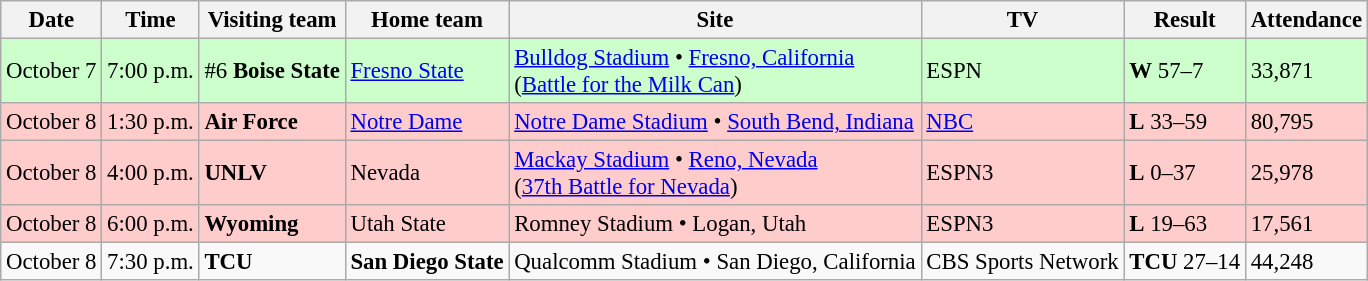<table class="wikitable" style="font-size:95%;">
<tr>
<th>Date</th>
<th>Time</th>
<th>Visiting team</th>
<th>Home team</th>
<th>Site</th>
<th>TV</th>
<th>Result</th>
<th>Attendance</th>
</tr>
<tr style="background:#cfc;">
<td>October 7</td>
<td>7:00 p.m.</td>
<td>#6 <strong>Boise State</strong></td>
<td><a href='#'>Fresno State</a></td>
<td><a href='#'>Bulldog Stadium</a> • <a href='#'>Fresno, California</a><br>(<a href='#'>Battle for the Milk Can</a>)</td>
<td>ESPN</td>
<td><strong>W</strong> 57–7</td>
<td>33,871</td>
</tr>
<tr style="background:#fcc;">
<td>October 8</td>
<td>1:30 p.m.</td>
<td><strong>Air Force</strong></td>
<td><a href='#'>Notre Dame</a></td>
<td><a href='#'>Notre Dame Stadium</a> • <a href='#'>South Bend, Indiana</a></td>
<td><a href='#'>NBC</a></td>
<td><strong>L</strong> 33–59</td>
<td>80,795</td>
</tr>
<tr style="background:#fcc;">
<td>October 8</td>
<td>4:00 p.m.</td>
<td><strong>UNLV</strong></td>
<td>Nevada</td>
<td><a href='#'>Mackay Stadium</a> • <a href='#'>Reno, Nevada</a><br>(<a href='#'>37th Battle for Nevada</a>)</td>
<td>ESPN3</td>
<td><strong>L</strong> 0–37</td>
<td>25,978</td>
</tr>
<tr style="background:#fcc;">
<td>October 8</td>
<td>6:00 p.m.</td>
<td><strong>Wyoming</strong></td>
<td>Utah State</td>
<td>Romney Stadium • Logan, Utah</td>
<td>ESPN3</td>
<td><strong>L</strong> 19–63</td>
<td>17,561</td>
</tr>
<tr style=>
<td>October 8</td>
<td>7:30 p.m.</td>
<td><strong>TCU</strong></td>
<td><strong>San Diego State</strong></td>
<td>Qualcomm Stadium • San Diego, California</td>
<td>CBS Sports Network</td>
<td><strong>TCU</strong> 27–14</td>
<td>44,248</td>
</tr>
</table>
